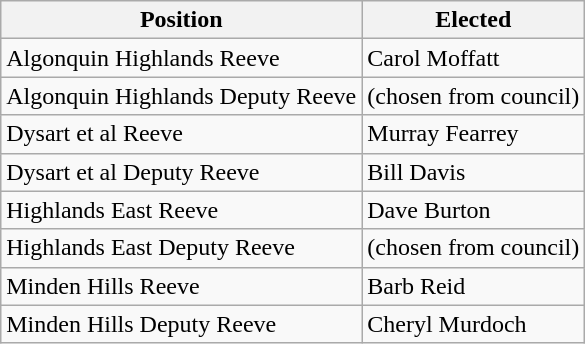<table class="wikitable">
<tr>
<th>Position</th>
<th>Elected</th>
</tr>
<tr>
<td>Algonquin Highlands Reeve</td>
<td>Carol Moffatt</td>
</tr>
<tr>
<td>Algonquin Highlands Deputy Reeve</td>
<td>(chosen from council)</td>
</tr>
<tr>
<td>Dysart et al Reeve</td>
<td>Murray Fearrey</td>
</tr>
<tr>
<td>Dysart et al Deputy Reeve</td>
<td>Bill Davis</td>
</tr>
<tr>
<td>Highlands East Reeve</td>
<td>Dave Burton</td>
</tr>
<tr>
<td>Highlands East Deputy Reeve</td>
<td>(chosen from council)</td>
</tr>
<tr>
<td>Minden Hills Reeve</td>
<td>Barb Reid</td>
</tr>
<tr>
<td>Minden Hills Deputy Reeve</td>
<td>Cheryl Murdoch</td>
</tr>
</table>
